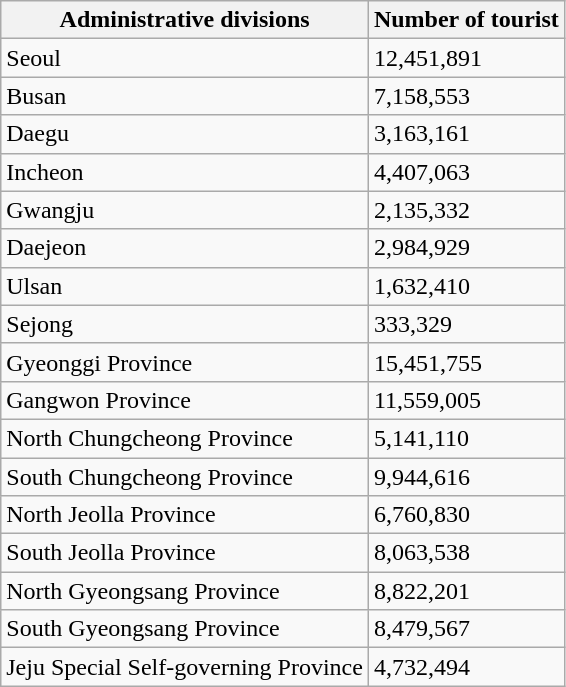<table class="wikitable sortable">
<tr>
<th>Administrative divisions</th>
<th>Number of tourist</th>
</tr>
<tr>
<td>Seoul</td>
<td>12,451,891</td>
</tr>
<tr>
<td>Busan</td>
<td>7,158,553</td>
</tr>
<tr>
<td>Daegu</td>
<td>3,163,161</td>
</tr>
<tr>
<td>Incheon</td>
<td>4,407,063</td>
</tr>
<tr>
<td>Gwangju</td>
<td>2,135,332</td>
</tr>
<tr>
<td>Daejeon</td>
<td>2,984,929</td>
</tr>
<tr>
<td>Ulsan</td>
<td>1,632,410</td>
</tr>
<tr>
<td>Sejong</td>
<td>333,329</td>
</tr>
<tr>
<td>Gyeonggi Province</td>
<td>15,451,755</td>
</tr>
<tr>
<td>Gangwon Province</td>
<td>11,559,005</td>
</tr>
<tr>
<td>North Chungcheong Province</td>
<td>5,141,110</td>
</tr>
<tr>
<td>South Chungcheong Province</td>
<td>9,944,616</td>
</tr>
<tr>
<td>North Jeolla Province</td>
<td>6,760,830</td>
</tr>
<tr>
<td>South Jeolla Province</td>
<td>8,063,538</td>
</tr>
<tr>
<td>North Gyeongsang Province</td>
<td>8,822,201</td>
</tr>
<tr>
<td>South Gyeongsang Province</td>
<td>8,479,567</td>
</tr>
<tr>
<td>Jeju Special Self-governing Province</td>
<td>4,732,494</td>
</tr>
</table>
